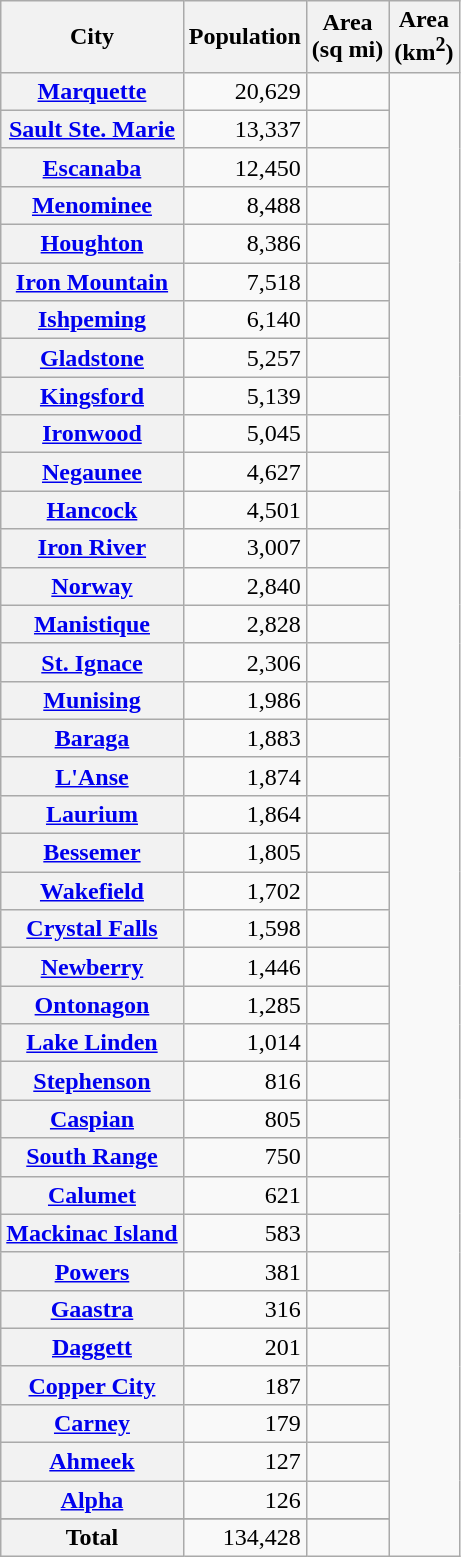<table class="wikitable plainrowheaders sortable">
<tr>
<th scope="col">City</th>
<th scope="col">Population</th>
<th scope="col">Area<br>(sq mi)</th>
<th scope="col">Area<br>(km<sup>2</sup>)</th>
</tr>
<tr>
<th scope="row"><a href='#'>Marquette</a></th>
<td align=right>20,629</td>
<td></td>
</tr>
<tr>
<th scope="row"><a href='#'>Sault Ste. Marie</a></th>
<td align=right>13,337</td>
<td></td>
</tr>
<tr>
<th scope="row"><a href='#'>Escanaba</a></th>
<td align=right>12,450</td>
<td></td>
</tr>
<tr>
<th scope="row"><a href='#'>Menominee</a></th>
<td align=right>8,488</td>
<td></td>
</tr>
<tr>
<th scope="row"><a href='#'>Houghton</a></th>
<td align=right>8,386</td>
<td></td>
</tr>
<tr>
<th scope="row"><a href='#'>Iron Mountain</a></th>
<td align=right>7,518</td>
<td></td>
</tr>
<tr>
<th scope="row"><a href='#'>Ishpeming</a></th>
<td align=right>6,140</td>
<td></td>
</tr>
<tr>
<th scope="row"><a href='#'>Gladstone</a></th>
<td align=right>5,257</td>
<td></td>
</tr>
<tr>
<th scope="row"><a href='#'>Kingsford</a></th>
<td align=right>5,139</td>
<td></td>
</tr>
<tr>
<th scope="row"><a href='#'>Ironwood</a></th>
<td align=right>5,045</td>
<td></td>
</tr>
<tr>
<th scope="row"><a href='#'>Negaunee</a></th>
<td align=right>4,627</td>
<td></td>
</tr>
<tr>
<th scope="row"><a href='#'>Hancock</a></th>
<td align=right>4,501</td>
<td></td>
</tr>
<tr>
<th scope="row"><a href='#'>Iron River</a></th>
<td align=right>3,007</td>
<td></td>
</tr>
<tr>
<th scope="row"><a href='#'>Norway</a></th>
<td align=right>2,840</td>
<td></td>
</tr>
<tr>
<th scope="row"><a href='#'>Manistique</a></th>
<td align=right>2,828</td>
<td></td>
</tr>
<tr>
<th scope="row"><a href='#'>St. Ignace</a></th>
<td align=right>2,306</td>
<td></td>
</tr>
<tr>
<th scope="row"><a href='#'>Munising</a></th>
<td align=right>1,986</td>
<td></td>
</tr>
<tr>
<th scope="row"><a href='#'>Baraga</a></th>
<td align=right>1,883</td>
<td></td>
</tr>
<tr>
<th scope="row"><a href='#'>L'Anse</a></th>
<td align=right>1,874</td>
<td></td>
</tr>
<tr>
<th scope="row"><a href='#'>Laurium</a></th>
<td align=right>1,864</td>
<td></td>
</tr>
<tr>
<th scope="row"><a href='#'>Bessemer</a></th>
<td align=right>1,805</td>
<td></td>
</tr>
<tr>
<th scope="row"><a href='#'>Wakefield</a></th>
<td align=right>1,702</td>
<td></td>
</tr>
<tr>
<th scope="row"><a href='#'>Crystal Falls</a></th>
<td align=right>1,598</td>
<td></td>
</tr>
<tr>
<th scope="row"><a href='#'>Newberry</a></th>
<td align=right>1,446</td>
<td></td>
</tr>
<tr>
<th scope="row"><a href='#'>Ontonagon</a></th>
<td align=right>1,285</td>
<td></td>
</tr>
<tr>
<th scope="row"><a href='#'>Lake Linden</a></th>
<td align=right>1,014</td>
<td></td>
</tr>
<tr>
<th scope="row"><a href='#'>Stephenson</a></th>
<td align=right>816</td>
<td></td>
</tr>
<tr>
<th scope="row"><a href='#'>Caspian</a></th>
<td align=right>805</td>
<td></td>
</tr>
<tr>
<th scope="row"><a href='#'>South Range</a></th>
<td align=right>750</td>
<td></td>
</tr>
<tr>
<th scope="row"><a href='#'>Calumet</a></th>
<td align=right>621</td>
<td></td>
</tr>
<tr>
<th scope="row"><a href='#'>Mackinac Island</a></th>
<td align=right>583</td>
<td></td>
</tr>
<tr>
<th scope="row"><a href='#'>Powers</a></th>
<td align=right>381</td>
<td></td>
</tr>
<tr>
<th scope="row"><a href='#'>Gaastra</a></th>
<td align=right>316</td>
<td></td>
</tr>
<tr>
<th scope="row"><a href='#'>Daggett</a></th>
<td align=right>201</td>
<td></td>
</tr>
<tr>
<th scope="row"><a href='#'>Copper City</a></th>
<td align=right>187</td>
<td></td>
</tr>
<tr>
<th scope="row"><a href='#'>Carney</a></th>
<td align=right>179</td>
<td></td>
</tr>
<tr>
<th scope="row"><a href='#'>Ahmeek</a></th>
<td align=right>127</td>
<td></td>
</tr>
<tr>
<th scope="row"><a href='#'>Alpha</a></th>
<td align=right>126</td>
<td></td>
</tr>
<tr>
</tr>
<tr class="sortbottom">
<th scope="row">Total</th>
<td align=right>134,428</td>
<td></td>
</tr>
</table>
